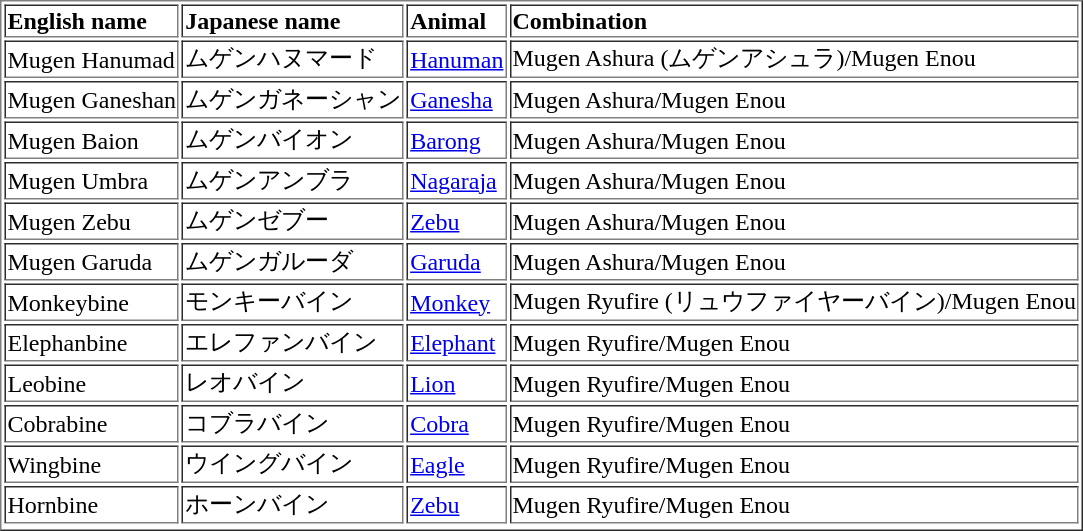<table border=1>
<tr>
<td><strong>English name</strong></td>
<td><strong>Japanese name</strong></td>
<td><strong>Animal</strong></td>
<td><strong>Combination</strong></td>
</tr>
<tr>
<td>Mugen Hanumad</td>
<td>ムゲンハヌマード</td>
<td><a href='#'>Hanuman</a></td>
<td>Mugen Ashura (ムゲンアシュラ)/Mugen Enou</td>
</tr>
<tr>
<td>Mugen Ganeshan</td>
<td>ムゲンガネーシャン</td>
<td><a href='#'>Ganesha</a></td>
<td>Mugen Ashura/Mugen Enou</td>
</tr>
<tr>
<td>Mugen Baion</td>
<td>ムゲンバイオン</td>
<td><a href='#'>Barong</a></td>
<td>Mugen Ashura/Mugen Enou</td>
</tr>
<tr>
<td>Mugen Umbra</td>
<td>ムゲンアンブラ</td>
<td><a href='#'>Nagaraja</a></td>
<td>Mugen Ashura/Mugen Enou</td>
</tr>
<tr>
<td>Mugen Zebu</td>
<td>ムゲンゼブー</td>
<td><a href='#'>Zebu</a></td>
<td>Mugen Ashura/Mugen Enou</td>
</tr>
<tr>
<td>Mugen Garuda</td>
<td>ムゲンガルーダ</td>
<td><a href='#'>Garuda</a></td>
<td>Mugen Ashura/Mugen Enou</td>
</tr>
<tr>
<td>Monkeybine</td>
<td>モンキーバイン</td>
<td><a href='#'>Monkey</a></td>
<td>Mugen Ryufire (リュウファイヤーバイン)/Mugen Enou</td>
</tr>
<tr>
<td>Elephanbine</td>
<td>エレファンバイン</td>
<td><a href='#'>Elephant</a></td>
<td>Mugen Ryufire/Mugen Enou</td>
</tr>
<tr>
<td>Leobine</td>
<td>レオバイン</td>
<td><a href='#'>Lion</a></td>
<td>Mugen Ryufire/Mugen Enou</td>
</tr>
<tr>
<td>Cobrabine</td>
<td>コブラバイン</td>
<td><a href='#'>Cobra</a></td>
<td>Mugen Ryufire/Mugen Enou</td>
</tr>
<tr>
<td>Wingbine</td>
<td>ウイングバイン</td>
<td><a href='#'>Eagle</a></td>
<td>Mugen Ryufire/Mugen Enou</td>
</tr>
<tr>
<td>Hornbine</td>
<td>ホーンバイン</td>
<td><a href='#'>Zebu</a></td>
<td>Mugen Ryufire/Mugen Enou</td>
</tr>
<tr>
</tr>
</table>
